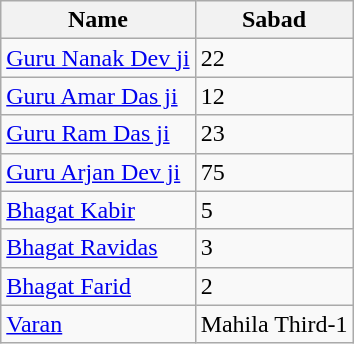<table class="wikitable sortable">
<tr>
<th>Name</th>
<th>Sabad</th>
</tr>
<tr>
<td><a href='#'>Guru Nanak Dev ji</a></td>
<td>22</td>
</tr>
<tr>
<td><a href='#'>Guru Amar Das ji</a></td>
<td>12</td>
</tr>
<tr>
<td><a href='#'>Guru Ram Das ji</a></td>
<td>23</td>
</tr>
<tr>
<td><a href='#'>Guru Arjan Dev ji</a></td>
<td>75</td>
</tr>
<tr>
<td><a href='#'>Bhagat Kabir</a></td>
<td>5</td>
</tr>
<tr>
<td><a href='#'>Bhagat Ravidas</a></td>
<td>3</td>
</tr>
<tr>
<td><a href='#'>Bhagat Farid</a></td>
<td>2</td>
</tr>
<tr>
<td><a href='#'>Varan</a></td>
<td>Mahila Third-1</td>
</tr>
</table>
